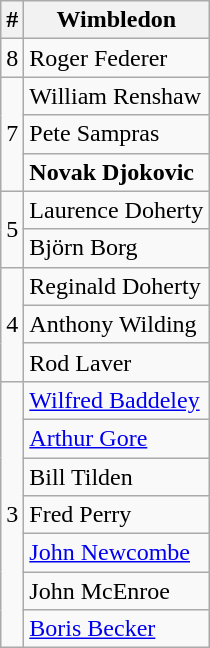<table class=wikitable style="display:inline-table;">
<tr>
<th>#</th>
<th>Wimbledon</th>
</tr>
<tr>
<td>8</td>
<td> Roger Federer</td>
</tr>
<tr>
<td rowspan="3">7</td>
<td> William Renshaw</td>
</tr>
<tr>
<td> Pete Sampras</td>
</tr>
<tr>
<td> <strong>Novak Djokovic</strong></td>
</tr>
<tr>
<td rowspan="2">5</td>
<td> Laurence Doherty</td>
</tr>
<tr>
<td> Björn Borg</td>
</tr>
<tr>
<td rowspan="3">4</td>
<td> Reginald Doherty</td>
</tr>
<tr>
<td> Anthony Wilding</td>
</tr>
<tr>
<td> Rod Laver</td>
</tr>
<tr>
<td rowspan="7">3</td>
<td> <a href='#'>Wilfred Baddeley</a></td>
</tr>
<tr>
<td> <a href='#'>Arthur Gore</a></td>
</tr>
<tr>
<td> Bill Tilden</td>
</tr>
<tr>
<td> Fred Perry</td>
</tr>
<tr>
<td> <a href='#'>John Newcombe</a></td>
</tr>
<tr>
<td> John McEnroe</td>
</tr>
<tr>
<td> <a href='#'>Boris Becker</a></td>
</tr>
</table>
